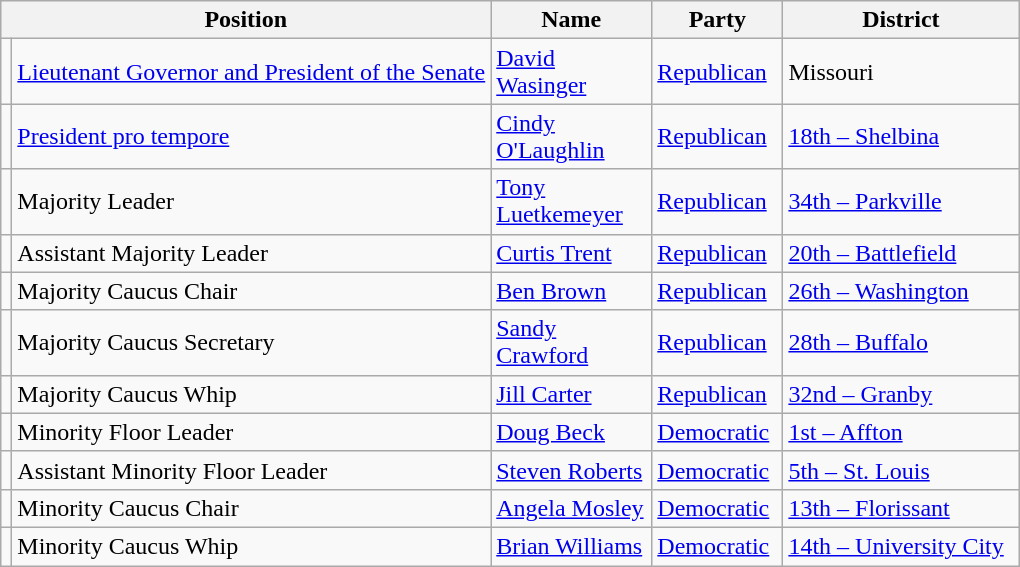<table class="wikitable" style="font-size:100%">
<tr>
<th scope="col" colspan="2" width="150">Position</th>
<th scope="col" width="100">Name</th>
<th scope="col" width="80">Party</th>
<th scope="col" width="150">District</th>
</tr>
<tr>
<td></td>
<td><a href='#'>Lieutenant Governor and
President of the Senate</a></td>
<td><a href='#'>David Wasinger</a></td>
<td><a href='#'>Republican</a></td>
<td>Missouri</td>
</tr>
<tr>
<td></td>
<td><a href='#'>President pro tempore</a></td>
<td><a href='#'>Cindy O'Laughlin</a></td>
<td><a href='#'>Republican</a></td>
<td><a href='#'>18th – Shelbina</a></td>
</tr>
<tr>
<td></td>
<td>Majority Leader</td>
<td><a href='#'>Tony Luetkemeyer</a></td>
<td><a href='#'>Republican</a></td>
<td><a href='#'>34th – Parkville</a></td>
</tr>
<tr>
<td></td>
<td>Assistant Majority Leader</td>
<td><a href='#'>Curtis Trent</a></td>
<td><a href='#'>Republican</a></td>
<td><a href='#'>20th – Battlefield</a></td>
</tr>
<tr>
<td></td>
<td>Majority Caucus Chair</td>
<td><a href='#'>Ben Brown</a></td>
<td><a href='#'>Republican</a></td>
<td><a href='#'>26th – Washington</a></td>
</tr>
<tr>
<td></td>
<td>Majority Caucus Secretary</td>
<td><a href='#'>Sandy Crawford</a></td>
<td><a href='#'>Republican</a></td>
<td><a href='#'>28th – Buffalo</a></td>
</tr>
<tr>
<td></td>
<td>Majority Caucus Whip</td>
<td><a href='#'>Jill Carter</a></td>
<td><a href='#'>Republican</a></td>
<td><a href='#'>32nd – Granby</a></td>
</tr>
<tr>
<td></td>
<td>Minority Floor Leader</td>
<td><a href='#'>Doug Beck</a></td>
<td><a href='#'>Democratic</a></td>
<td><a href='#'>1st – Affton</a></td>
</tr>
<tr>
<td></td>
<td>Assistant Minority Floor Leader</td>
<td><a href='#'>Steven Roberts</a></td>
<td><a href='#'>Democratic</a></td>
<td><a href='#'>5th – St. Louis</a></td>
</tr>
<tr>
<td></td>
<td>Minority Caucus Chair</td>
<td><a href='#'>Angela Mosley</a></td>
<td><a href='#'>Democratic</a></td>
<td><a href='#'>13th – Florissant</a></td>
</tr>
<tr>
<td></td>
<td>Minority Caucus Whip</td>
<td><a href='#'>Brian Williams</a></td>
<td><a href='#'>Democratic</a></td>
<td><a href='#'>14th – University City</a></td>
</tr>
</table>
